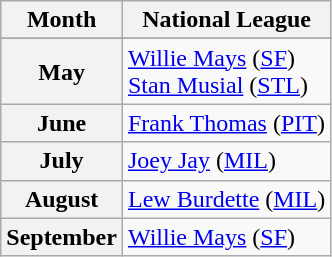<table class="wikitable">
<tr>
<th>Month</th>
<th>National League</th>
</tr>
<tr>
</tr>
<tr>
<th>May</th>
<td><a href='#'>Willie Mays</a> (<a href='#'>SF</a>)<br><a href='#'>Stan Musial</a> (<a href='#'>STL</a>)</td>
</tr>
<tr>
<th>June</th>
<td><a href='#'>Frank Thomas</a> (<a href='#'>PIT</a>)</td>
</tr>
<tr>
<th>July</th>
<td><a href='#'>Joey Jay</a> (<a href='#'>MIL</a>)</td>
</tr>
<tr>
<th>August</th>
<td><a href='#'>Lew Burdette</a> (<a href='#'>MIL</a>)</td>
</tr>
<tr>
<th>September</th>
<td><a href='#'>Willie Mays</a> (<a href='#'>SF</a>)</td>
</tr>
</table>
